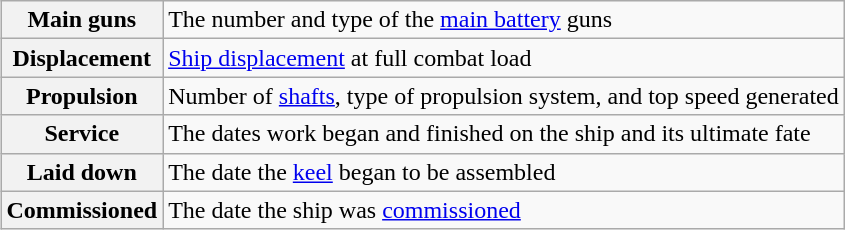<table class="wikitable plainrowheaders" style="float: right; margin: 0 0 0 1em;">
<tr>
<th scope="row">Main guns</th>
<td>The number and type of the <a href='#'>main battery</a> guns</td>
</tr>
<tr>
<th scope="row">Displacement</th>
<td><a href='#'>Ship displacement</a> at full combat load</td>
</tr>
<tr>
<th scope="row">Propulsion</th>
<td>Number of <a href='#'>shafts</a>, type of propulsion system, and top speed generated</td>
</tr>
<tr>
<th scope="row">Service</th>
<td>The dates work began and finished on the ship and its ultimate fate</td>
</tr>
<tr>
<th scope="row">Laid down</th>
<td>The date the <a href='#'>keel</a> began to be assembled</td>
</tr>
<tr>
<th scope="row">Commissioned</th>
<td>The date the ship was <a href='#'>commissioned</a></td>
</tr>
</table>
